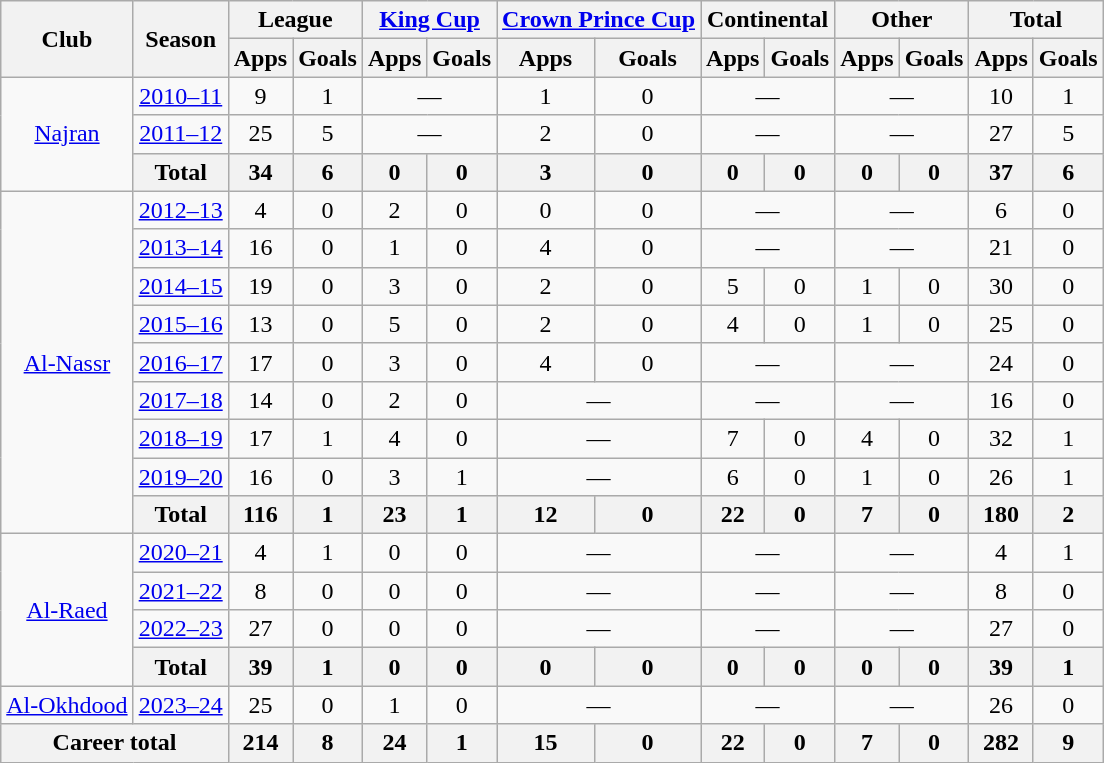<table class=wikitable style="text-align: center">
<tr>
<th rowspan=2>Club</th>
<th rowspan=2>Season</th>
<th colspan=2>League</th>
<th colspan=2><a href='#'>King Cup</a></th>
<th colspan=2><a href='#'>Crown Prince Cup</a> </th>
<th colspan=2>Continental</th>
<th colspan=2>Other</th>
<th colspan=2>Total</th>
</tr>
<tr>
<th>Apps</th>
<th>Goals</th>
<th>Apps</th>
<th>Goals</th>
<th>Apps</th>
<th>Goals</th>
<th>Apps</th>
<th>Goals</th>
<th>Apps</th>
<th>Goals</th>
<th>Apps</th>
<th>Goals</th>
</tr>
<tr>
<td rowspan=3><a href='#'>Najran</a></td>
<td><a href='#'>2010–11</a></td>
<td>9</td>
<td>1</td>
<td colspan=2>—</td>
<td>1</td>
<td>0</td>
<td colspan=2>—</td>
<td colspan=2>—</td>
<td>10</td>
<td>1</td>
</tr>
<tr>
<td><a href='#'>2011–12</a></td>
<td>25</td>
<td>5</td>
<td colspan=2>—</td>
<td>2</td>
<td>0</td>
<td colspan=2>—</td>
<td colspan=2>—</td>
<td>27</td>
<td>5</td>
</tr>
<tr>
<th>Total</th>
<th>34</th>
<th>6</th>
<th>0</th>
<th>0</th>
<th>3</th>
<th>0</th>
<th>0</th>
<th>0</th>
<th>0</th>
<th>0</th>
<th>37</th>
<th>6</th>
</tr>
<tr>
<td rowspan=9><a href='#'>Al-Nassr</a></td>
<td><a href='#'>2012–13</a></td>
<td>4</td>
<td>0</td>
<td>2</td>
<td>0</td>
<td>0</td>
<td>0</td>
<td colspan=2>—</td>
<td colspan=2>—</td>
<td>6</td>
<td>0</td>
</tr>
<tr>
<td><a href='#'>2013–14</a></td>
<td>16</td>
<td>0</td>
<td>1</td>
<td>0</td>
<td>4</td>
<td>0</td>
<td colspan=2>—</td>
<td colspan=2>—</td>
<td>21</td>
<td>0</td>
</tr>
<tr>
<td><a href='#'>2014–15</a></td>
<td>19</td>
<td>0</td>
<td>3</td>
<td>0</td>
<td>2</td>
<td>0</td>
<td>5</td>
<td>0</td>
<td>1</td>
<td>0</td>
<td>30</td>
<td>0</td>
</tr>
<tr>
<td><a href='#'>2015–16</a></td>
<td>13</td>
<td>0</td>
<td>5</td>
<td>0</td>
<td>2</td>
<td>0</td>
<td>4</td>
<td>0</td>
<td>1</td>
<td>0</td>
<td>25</td>
<td>0</td>
</tr>
<tr>
<td><a href='#'>2016–17</a></td>
<td>17</td>
<td>0</td>
<td>3</td>
<td>0</td>
<td>4</td>
<td>0</td>
<td colspan=2>—</td>
<td colspan=2>—</td>
<td>24</td>
<td>0</td>
</tr>
<tr>
<td><a href='#'>2017–18</a></td>
<td>14</td>
<td>0</td>
<td>2</td>
<td>0</td>
<td colspan=2>—</td>
<td colspan=2>—</td>
<td colspan=2>—</td>
<td>16</td>
<td>0</td>
</tr>
<tr>
<td><a href='#'>2018–19</a></td>
<td>17</td>
<td>1</td>
<td>4</td>
<td>0</td>
<td colspan=2>—</td>
<td>7</td>
<td>0</td>
<td>4</td>
<td>0</td>
<td>32</td>
<td>1</td>
</tr>
<tr>
<td><a href='#'>2019–20</a></td>
<td>16</td>
<td>0</td>
<td>3</td>
<td>1</td>
<td colspan=2>—</td>
<td>6</td>
<td>0</td>
<td>1</td>
<td>0</td>
<td>26</td>
<td>1</td>
</tr>
<tr>
<th>Total</th>
<th>116</th>
<th>1</th>
<th>23</th>
<th>1</th>
<th>12</th>
<th>0</th>
<th>22</th>
<th>0</th>
<th>7</th>
<th>0</th>
<th>180</th>
<th>2</th>
</tr>
<tr>
<td rowspan=4><a href='#'>Al-Raed</a></td>
<td><a href='#'>2020–21</a></td>
<td>4</td>
<td>1</td>
<td>0</td>
<td>0</td>
<td colspan=2>—</td>
<td colspan=2>—</td>
<td colspan=2>—</td>
<td>4</td>
<td>1</td>
</tr>
<tr>
<td><a href='#'>2021–22</a></td>
<td>8</td>
<td>0</td>
<td>0</td>
<td>0</td>
<td colspan=2>—</td>
<td colspan=2>—</td>
<td colspan=2>—</td>
<td>8</td>
<td>0</td>
</tr>
<tr>
<td><a href='#'>2022–23</a></td>
<td>27</td>
<td>0</td>
<td>0</td>
<td>0</td>
<td colspan=2>—</td>
<td colspan=2>—</td>
<td colspan=2>—</td>
<td>27</td>
<td>0</td>
</tr>
<tr>
<th>Total</th>
<th>39</th>
<th>1</th>
<th>0</th>
<th>0</th>
<th>0</th>
<th>0</th>
<th>0</th>
<th>0</th>
<th>0</th>
<th>0</th>
<th>39</th>
<th>1</th>
</tr>
<tr>
<td rowspan=1><a href='#'>Al-Okhdood</a></td>
<td><a href='#'>2023–24</a></td>
<td>25</td>
<td>0</td>
<td>1</td>
<td>0</td>
<td colspan=2>—</td>
<td colspan=2>—</td>
<td colspan=2>—</td>
<td>26</td>
<td>0</td>
</tr>
<tr>
<th colspan=2>Career total</th>
<th>214</th>
<th>8</th>
<th>24</th>
<th>1</th>
<th>15</th>
<th>0</th>
<th>22</th>
<th>0</th>
<th>7</th>
<th>0</th>
<th>282</th>
<th>9</th>
</tr>
</table>
